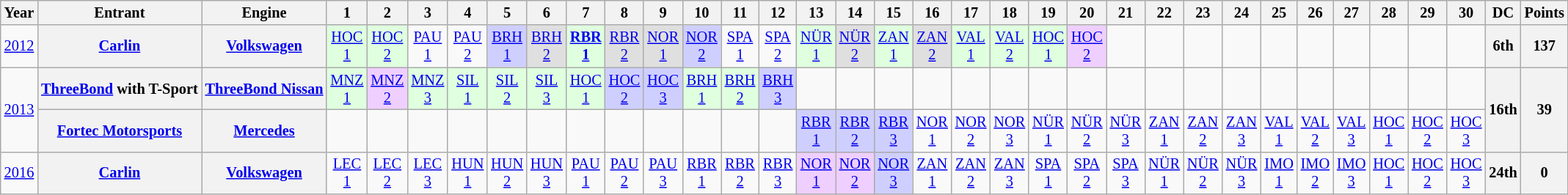<table class="wikitable" style="text-align:center; font-size:85%">
<tr>
<th>Year</th>
<th>Entrant</th>
<th>Engine</th>
<th>1</th>
<th>2</th>
<th>3</th>
<th>4</th>
<th>5</th>
<th>6</th>
<th>7</th>
<th>8</th>
<th>9</th>
<th>10</th>
<th>11</th>
<th>12</th>
<th>13</th>
<th>14</th>
<th>15</th>
<th>16</th>
<th>17</th>
<th>18</th>
<th>19</th>
<th>20</th>
<th>21</th>
<th>22</th>
<th>23</th>
<th>24</th>
<th>25</th>
<th>26</th>
<th>27</th>
<th>28</th>
<th>29</th>
<th>30</th>
<th>DC</th>
<th>Points</th>
</tr>
<tr>
<td><a href='#'>2012</a></td>
<th><a href='#'>Carlin</a></th>
<th><a href='#'>Volkswagen</a></th>
<td style="background:#DFFFDF;"><a href='#'>HOC<br>1</a><br></td>
<td style="background:#DFFFDF;"><a href='#'>HOC<br>2</a><br></td>
<td><a href='#'>PAU<br>1</a></td>
<td><a href='#'>PAU<br>2</a></td>
<td style="background:#CFCFFF;"><a href='#'>BRH<br>1</a><br></td>
<td style="background:#DFDFDF;"><a href='#'>BRH<br>2</a><br></td>
<td style="background:#DFFFDF;"><strong><a href='#'>RBR<br>1</a></strong><br></td>
<td style="background:#DFDFDF;"><a href='#'>RBR<br>2</a><br></td>
<td style="background:#DFDFDF;"><a href='#'>NOR<br>1</a><br></td>
<td style="background:#CFCFFF;"><a href='#'>NOR<br>2</a><br></td>
<td><a href='#'>SPA<br>1</a></td>
<td><a href='#'>SPA<br>2</a></td>
<td style="background:#DFFFDF;"><a href='#'>NÜR<br>1</a><br></td>
<td style="background:#DFDFDF;"><a href='#'>NÜR<br>2</a><br></td>
<td style="background:#DFFFDF;"><a href='#'>ZAN<br>1</a><br></td>
<td style="background:#DFDFDF;"><a href='#'>ZAN<br>2</a><br></td>
<td style="background:#DFFFDF;"><a href='#'>VAL<br>1</a><br></td>
<td style="background:#DFFFDF;"><a href='#'>VAL<br>2</a><br></td>
<td style="background:#DFFFDF;"><a href='#'>HOC<br>1</a><br></td>
<td style="background:#EFCFFF;"><a href='#'>HOC<br>2</a><br></td>
<td></td>
<td></td>
<td></td>
<td></td>
<td></td>
<td></td>
<td></td>
<td></td>
<td></td>
<td></td>
<th>6th</th>
<th>137</th>
</tr>
<tr>
<td rowspan=2><a href='#'>2013</a></td>
<th nowrap><a href='#'>ThreeBond</a> with T-Sport</th>
<th nowrap><a href='#'>ThreeBond Nissan</a></th>
<td style="background:#DFFFDF;"><a href='#'>MNZ<br>1</a><br></td>
<td style="background:#EFCFFF;"><a href='#'>MNZ<br>2</a><br></td>
<td style="background:#DFFFDF;"><a href='#'>MNZ<br>3</a><br></td>
<td style="background:#DFFFDF;"><a href='#'>SIL<br>1</a><br></td>
<td style="background:#DFFFDF;"><a href='#'>SIL<br>2</a><br></td>
<td style="background:#DFFFDF;"><a href='#'>SIL<br>3</a><br></td>
<td style="background:#DFFFDF;"><a href='#'>HOC<br>1</a><br></td>
<td style="background:#CFCFFF;"><a href='#'>HOC<br>2</a><br></td>
<td style="background:#CFCFFF;"><a href='#'>HOC<br>3</a><br></td>
<td style="background:#DFFFDF;"><a href='#'>BRH<br>1</a><br></td>
<td style="background:#DFFFDF;"><a href='#'>BRH<br>2</a><br></td>
<td style="background:#CFCFFF;"><a href='#'>BRH<br>3</a><br></td>
<td></td>
<td></td>
<td></td>
<td></td>
<td></td>
<td></td>
<td></td>
<td></td>
<td></td>
<td></td>
<td></td>
<td></td>
<td></td>
<td></td>
<td></td>
<td></td>
<td></td>
<td></td>
<th rowspan=2>16th</th>
<th rowspan=2>39</th>
</tr>
<tr>
<th nowrap><a href='#'>Fortec Motorsports</a></th>
<th nowrap><a href='#'>Mercedes</a></th>
<td></td>
<td></td>
<td></td>
<td></td>
<td></td>
<td></td>
<td></td>
<td></td>
<td></td>
<td></td>
<td></td>
<td></td>
<td style="background:#CFCFFF;"><a href='#'>RBR<br>1</a><br></td>
<td style="background:#CFCFFF;"><a href='#'>RBR<br>2</a><br></td>
<td style="background:#CFCFFF;"><a href='#'>RBR<br>3</a><br></td>
<td><a href='#'>NOR<br>1</a></td>
<td><a href='#'>NOR<br>2</a></td>
<td><a href='#'>NOR<br>3</a></td>
<td><a href='#'>NÜR<br>1</a></td>
<td><a href='#'>NÜR<br>2</a></td>
<td><a href='#'>NÜR<br>3</a></td>
<td><a href='#'>ZAN<br>1</a></td>
<td><a href='#'>ZAN<br>2</a></td>
<td><a href='#'>ZAN<br>3</a></td>
<td><a href='#'>VAL<br>1</a></td>
<td><a href='#'>VAL<br>2</a></td>
<td><a href='#'>VAL<br>3</a></td>
<td><a href='#'>HOC<br>1</a></td>
<td><a href='#'>HOC<br>2</a></td>
<td><a href='#'>HOC<br>3</a></td>
</tr>
<tr>
<td><a href='#'>2016</a></td>
<th><a href='#'>Carlin</a></th>
<th><a href='#'>Volkswagen</a></th>
<td><a href='#'>LEC<br>1</a></td>
<td><a href='#'>LEC<br>2</a></td>
<td><a href='#'>LEC<br>3</a></td>
<td><a href='#'>HUN<br>1</a></td>
<td><a href='#'>HUN<br>2</a></td>
<td><a href='#'>HUN<br>3</a></td>
<td><a href='#'>PAU<br>1</a></td>
<td><a href='#'>PAU<br>2</a></td>
<td><a href='#'>PAU<br>3</a></td>
<td><a href='#'>RBR<br>1</a></td>
<td><a href='#'>RBR<br>2</a></td>
<td><a href='#'>RBR<br>3</a></td>
<td style="background:#EFCFFF;"><a href='#'>NOR<br>1</a><br></td>
<td style="background:#EFCFFF;"><a href='#'>NOR<br>2</a><br></td>
<td style="background:#CFCFFF;"><a href='#'>NOR<br>3</a><br></td>
<td><a href='#'>ZAN<br>1</a></td>
<td><a href='#'>ZAN<br>2</a></td>
<td><a href='#'>ZAN<br>3</a></td>
<td><a href='#'>SPA<br>1</a></td>
<td><a href='#'>SPA<br>2</a></td>
<td><a href='#'>SPA<br>3</a></td>
<td><a href='#'>NÜR<br>1</a></td>
<td><a href='#'>NÜR<br>2</a></td>
<td><a href='#'>NÜR<br>3</a></td>
<td><a href='#'>IMO<br>1</a></td>
<td><a href='#'>IMO<br>2</a></td>
<td><a href='#'>IMO<br>3</a></td>
<td><a href='#'>HOC<br>1</a></td>
<td><a href='#'>HOC<br>2</a></td>
<td><a href='#'>HOC<br>3</a></td>
<th>24th</th>
<th>0</th>
</tr>
</table>
